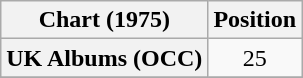<table class="wikitable plainrowheaders" style="text-align:center;">
<tr>
<th scope="col">Chart (1975)</th>
<th scope="col">Position</th>
</tr>
<tr>
<th scope="row">UK Albums (OCC)</th>
<td>25</td>
</tr>
<tr>
</tr>
</table>
